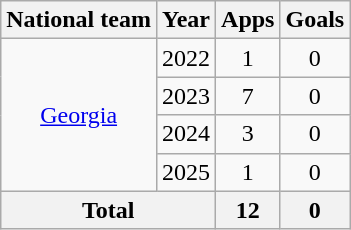<table class="wikitable" style="text-align:center">
<tr>
<th>National team</th>
<th>Year</th>
<th>Apps</th>
<th>Goals</th>
</tr>
<tr>
<td rowspan="4"><a href='#'>Georgia</a></td>
<td>2022</td>
<td>1</td>
<td>0</td>
</tr>
<tr>
<td>2023</td>
<td>7</td>
<td>0</td>
</tr>
<tr>
<td>2024</td>
<td>3</td>
<td>0</td>
</tr>
<tr>
<td>2025</td>
<td>1</td>
<td>0</td>
</tr>
<tr>
<th colspan="2">Total</th>
<th>12</th>
<th>0</th>
</tr>
</table>
